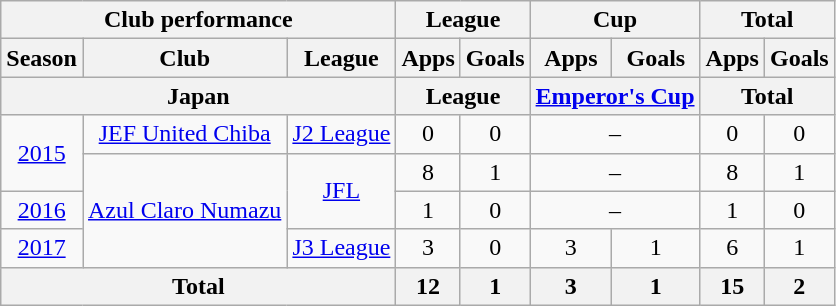<table class="wikitable" style="text-align:center;">
<tr>
<th colspan=3>Club performance</th>
<th colspan=2>League</th>
<th colspan=2>Cup</th>
<th colspan=2>Total</th>
</tr>
<tr>
<th>Season</th>
<th>Club</th>
<th>League</th>
<th>Apps</th>
<th>Goals</th>
<th>Apps</th>
<th>Goals</th>
<th>Apps</th>
<th>Goals</th>
</tr>
<tr>
<th colspan=3>Japan</th>
<th colspan=2>League</th>
<th colspan=2><a href='#'>Emperor's Cup</a></th>
<th colspan=2>Total</th>
</tr>
<tr>
<td rowspan="2"><a href='#'>2015</a></td>
<td><a href='#'>JEF United Chiba</a></td>
<td><a href='#'>J2 League</a></td>
<td>0</td>
<td>0</td>
<td colspan="2">–</td>
<td>0</td>
<td>0</td>
</tr>
<tr>
<td rowspan="3"><a href='#'>Azul Claro Numazu</a></td>
<td rowspan="2"><a href='#'>JFL</a></td>
<td>8</td>
<td>1</td>
<td colspan="2">–</td>
<td>8</td>
<td>1</td>
</tr>
<tr>
<td><a href='#'>2016</a></td>
<td>1</td>
<td>0</td>
<td colspan="2">–</td>
<td>1</td>
<td>0</td>
</tr>
<tr>
<td><a href='#'>2017</a></td>
<td rowspan="1"><a href='#'>J3 League</a></td>
<td>3</td>
<td>0</td>
<td>3</td>
<td>1</td>
<td>6</td>
<td>1</td>
</tr>
<tr>
<th colspan=3>Total</th>
<th>12</th>
<th>1</th>
<th>3</th>
<th>1</th>
<th>15</th>
<th>2</th>
</tr>
</table>
